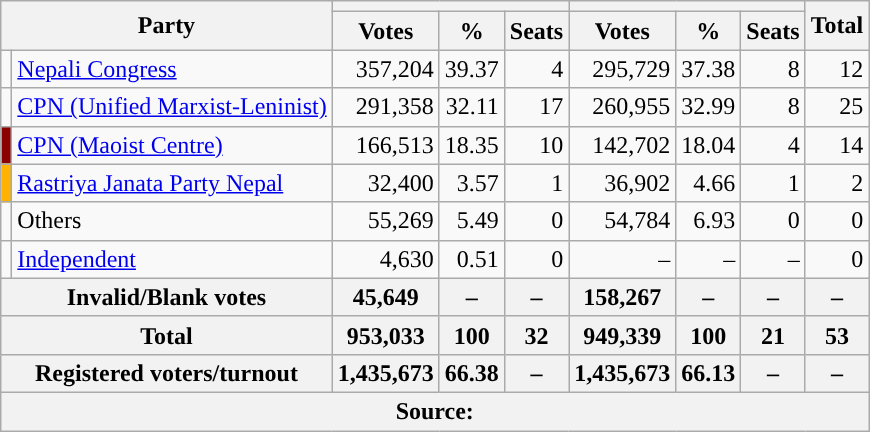<table class="wikitable" style="text-align:right">
<tr>
<th colspan="2" rowspan="2">Party</th>
<th colspan="3"></th>
<th colspan="3"></th>
<th rowspan="2">Total</th>
</tr>
<tr>
<th>Votes</th>
<th>%</th>
<th>Seats</th>
<th>Votes</th>
<th>%</th>
<th>Seats</th>
</tr>
<tr>
<td></td>
<td align="left"><a href='#'>Nepali Congress</a></td>
<td>357,204</td>
<td>39.37</td>
<td>4</td>
<td>295,729</td>
<td>37.38</td>
<td>8</td>
<td>12</td>
</tr>
<tr>
<td></td>
<td align="left"><a href='#'>CPN (Unified Marxist-Leninist)</a></td>
<td>291,358</td>
<td>32.11</td>
<td>17</td>
<td>260,955</td>
<td>32.99</td>
<td>8</td>
<td>25</td>
</tr>
<tr>
<td bgcolor="8B0000"></td>
<td align="left"><a href='#'>CPN (Maoist Centre)</a></td>
<td>166,513</td>
<td>18.35</td>
<td>10</td>
<td>142,702</td>
<td>18.04</td>
<td>4</td>
<td>14</td>
</tr>
<tr>
<td bgcolor="FFb300"></td>
<td align="left"><a href='#'>Rastriya Janata Party Nepal</a></td>
<td>32,400</td>
<td>3.57</td>
<td>1</td>
<td>36,902</td>
<td>4.66</td>
<td>1</td>
<td>2</td>
</tr>
<tr>
<td></td>
<td align="left">Others</td>
<td>55,269</td>
<td>5.49</td>
<td>0</td>
<td>54,784</td>
<td>6.93</td>
<td>0</td>
<td>0</td>
</tr>
<tr>
<td></td>
<td align="left"><a href='#'>Independent</a></td>
<td>4,630</td>
<td>0.51</td>
<td>0</td>
<td>–</td>
<td>–</td>
<td>–</td>
<td>0</td>
</tr>
<tr>
<th colspan="2">Invalid/Blank votes</th>
<th>45,649</th>
<th>–</th>
<th>–</th>
<th>158,267</th>
<th>–</th>
<th>–</th>
<th>–</th>
</tr>
<tr>
<th colspan="2">Total</th>
<th>953,033</th>
<th>100</th>
<th>32</th>
<th>949,339</th>
<th>100</th>
<th>21</th>
<th>53</th>
</tr>
<tr>
<th colspan="2">Registered voters/turnout</th>
<th>1,435,673</th>
<th>66.38</th>
<th>–</th>
<th>1,435,673</th>
<th>66.13</th>
<th>–</th>
<th>–</th>
</tr>
<tr>
<th colspan="9">Source: </th>
</tr>
</table>
